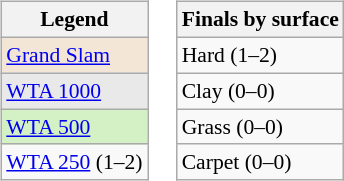<table>
<tr valign=top>
<td><br><table class="wikitable" style="font-size:90%;">
<tr>
<th>Legend</th>
</tr>
<tr style="background:#f3e6d7;">
<td><a href='#'>Grand Slam</a></td>
</tr>
<tr style="background:#e9e9e9;">
<td><a href='#'>WTA 1000</a></td>
</tr>
<tr style="background:#d4f1c5;">
<td><a href='#'>WTA 500</a></td>
</tr>
<tr>
<td><a href='#'>WTA 250</a> (1–2)</td>
</tr>
</table>
</td>
<td><br><table class="wikitable" style="font-size:90%;">
<tr>
<th>Finals by surface</th>
</tr>
<tr>
<td>Hard (1–2)</td>
</tr>
<tr>
<td>Clay (0–0)</td>
</tr>
<tr>
<td>Grass (0–0)</td>
</tr>
<tr>
<td>Carpet (0–0)</td>
</tr>
</table>
</td>
</tr>
</table>
